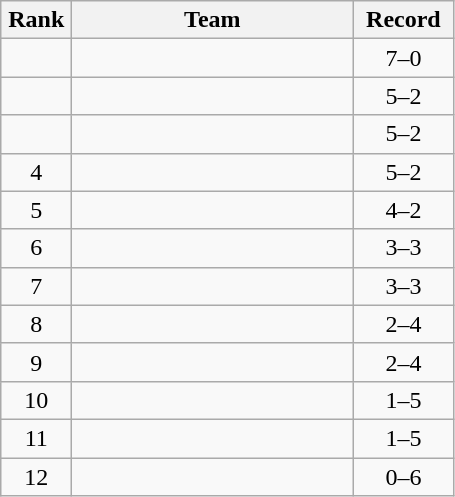<table class="wikitable" style="text-align: center;">
<tr>
<th width=40>Rank</th>
<th width=180>Team</th>
<th width=60>Record</th>
</tr>
<tr>
<td></td>
<td align="left"></td>
<td>7–0</td>
</tr>
<tr>
<td></td>
<td align="left"></td>
<td>5–2</td>
</tr>
<tr>
<td></td>
<td align="left"></td>
<td>5–2</td>
</tr>
<tr>
<td>4</td>
<td align="left"></td>
<td>5–2</td>
</tr>
<tr>
<td>5</td>
<td align="left"></td>
<td>4–2</td>
</tr>
<tr>
<td>6</td>
<td align="left"></td>
<td>3–3</td>
</tr>
<tr>
<td>7</td>
<td align="left"></td>
<td>3–3</td>
</tr>
<tr>
<td>8</td>
<td align="left"></td>
<td>2–4</td>
</tr>
<tr>
<td>9</td>
<td align="left"></td>
<td>2–4</td>
</tr>
<tr>
<td>10</td>
<td align="left"></td>
<td>1–5</td>
</tr>
<tr>
<td>11</td>
<td align="left"></td>
<td>1–5</td>
</tr>
<tr>
<td>12</td>
<td align="left"></td>
<td>0–6</td>
</tr>
</table>
